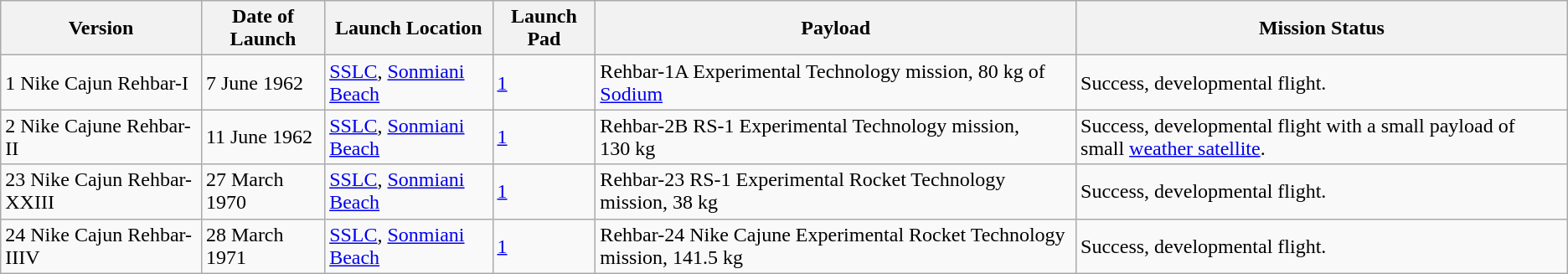<table class="wikitable">
<tr>
<th>Version</th>
<th>Date of Launch</th>
<th>Launch Location</th>
<th>Launch Pad</th>
<th>Payload</th>
<th>Mission Status</th>
</tr>
<tr>
<td>1 Nike Cajun Rehbar-I</td>
<td>7 June 1962</td>
<td><a href='#'>SSLC</a>, <a href='#'>Sonmiani Beach</a></td>
<td><a href='#'>1</a></td>
<td>Rehbar-1A Experimental Technology mission, 80 kg of <a href='#'>Sodium</a></td>
<td>Success, developmental flight.</td>
</tr>
<tr>
<td>2 Nike Cajune Rehbar-II</td>
<td>11 June 1962</td>
<td><a href='#'>SSLC</a>, <a href='#'>Sonmiani Beach</a></td>
<td><a href='#'>1</a></td>
<td>Rehbar-2B RS-1 Experimental Technology mission, 130 kg</td>
<td>Success, developmental flight with a small payload of small <a href='#'>weather satellite</a>.</td>
</tr>
<tr>
<td>23 Nike Cajun Rehbar- XXIII</td>
<td>27 March 1970</td>
<td><a href='#'>SSLC</a>, <a href='#'>Sonmiani Beach</a></td>
<td><a href='#'>1</a></td>
<td>Rehbar-23 RS-1 Experimental Rocket Technology mission, 38 kg</td>
<td>Success, developmental flight.</td>
</tr>
<tr>
<td>24 Nike Cajun Rehbar- IIIV</td>
<td>28 March 1971</td>
<td><a href='#'>SSLC</a>, <a href='#'>Sonmiani Beach</a></td>
<td><a href='#'>1</a></td>
<td>Rehbar-24 Nike Cajune Experimental Rocket Technology mission, 141.5 kg</td>
<td>Success, developmental flight.</td>
</tr>
</table>
